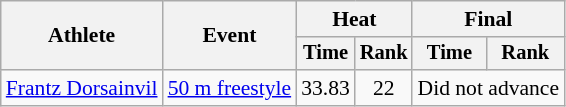<table class=wikitable style="font-size:90%">
<tr>
<th rowspan="2">Athlete</th>
<th rowspan="2">Event</th>
<th colspan="2">Heat</th>
<th colspan="2">Final</th>
</tr>
<tr style="font-size:95%">
<th>Time</th>
<th>Rank</th>
<th>Time</th>
<th>Rank</th>
</tr>
<tr align=center>
<td align=left><a href='#'>Frantz Dorsainvil</a></td>
<td align=left><a href='#'>50 m freestyle</a></td>
<td>33.83</td>
<td>22</td>
<td colspan=2>Did not advance</td>
</tr>
</table>
